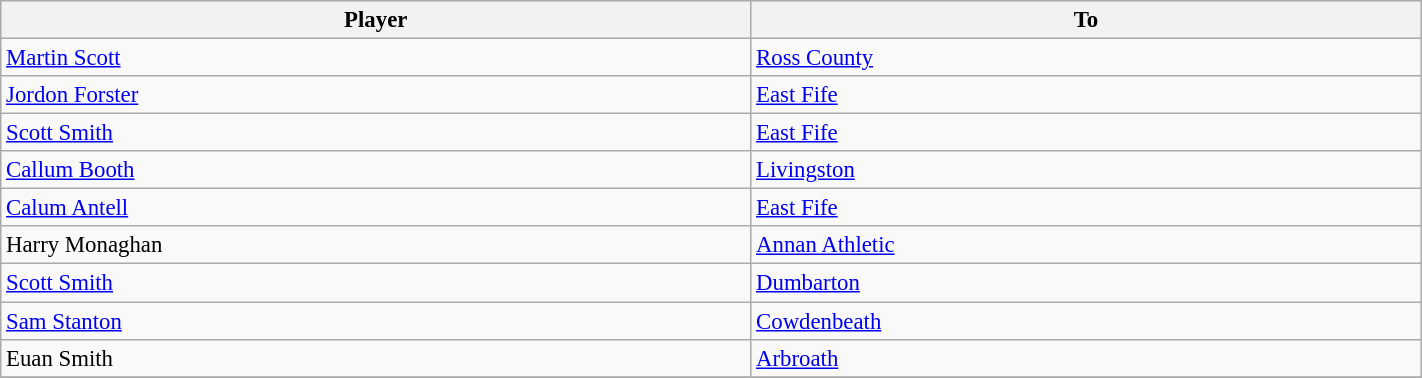<table class="wikitable" style="text-align:center; font-size:95%;width:75%; text-align:left">
<tr>
<th><strong>Player</strong></th>
<th><strong>To</strong></th>
</tr>
<tr>
<td> <a href='#'>Martin Scott</a></td>
<td> <a href='#'>Ross County</a></td>
</tr>
<tr>
<td> <a href='#'>Jordon Forster</a></td>
<td> <a href='#'>East Fife</a></td>
</tr>
<tr>
<td> <a href='#'>Scott Smith</a></td>
<td> <a href='#'>East Fife</a></td>
</tr>
<tr>
<td> <a href='#'>Callum Booth</a></td>
<td> <a href='#'>Livingston</a></td>
</tr>
<tr>
<td> <a href='#'>Calum Antell</a></td>
<td> <a href='#'>East Fife</a></td>
</tr>
<tr>
<td> Harry Monaghan</td>
<td> <a href='#'>Annan Athletic</a></td>
</tr>
<tr>
<td> <a href='#'>Scott Smith</a></td>
<td> <a href='#'>Dumbarton</a></td>
</tr>
<tr>
<td> <a href='#'>Sam Stanton</a></td>
<td> <a href='#'>Cowdenbeath</a></td>
</tr>
<tr>
<td> Euan Smith</td>
<td> <a href='#'>Arbroath</a></td>
</tr>
<tr>
</tr>
</table>
